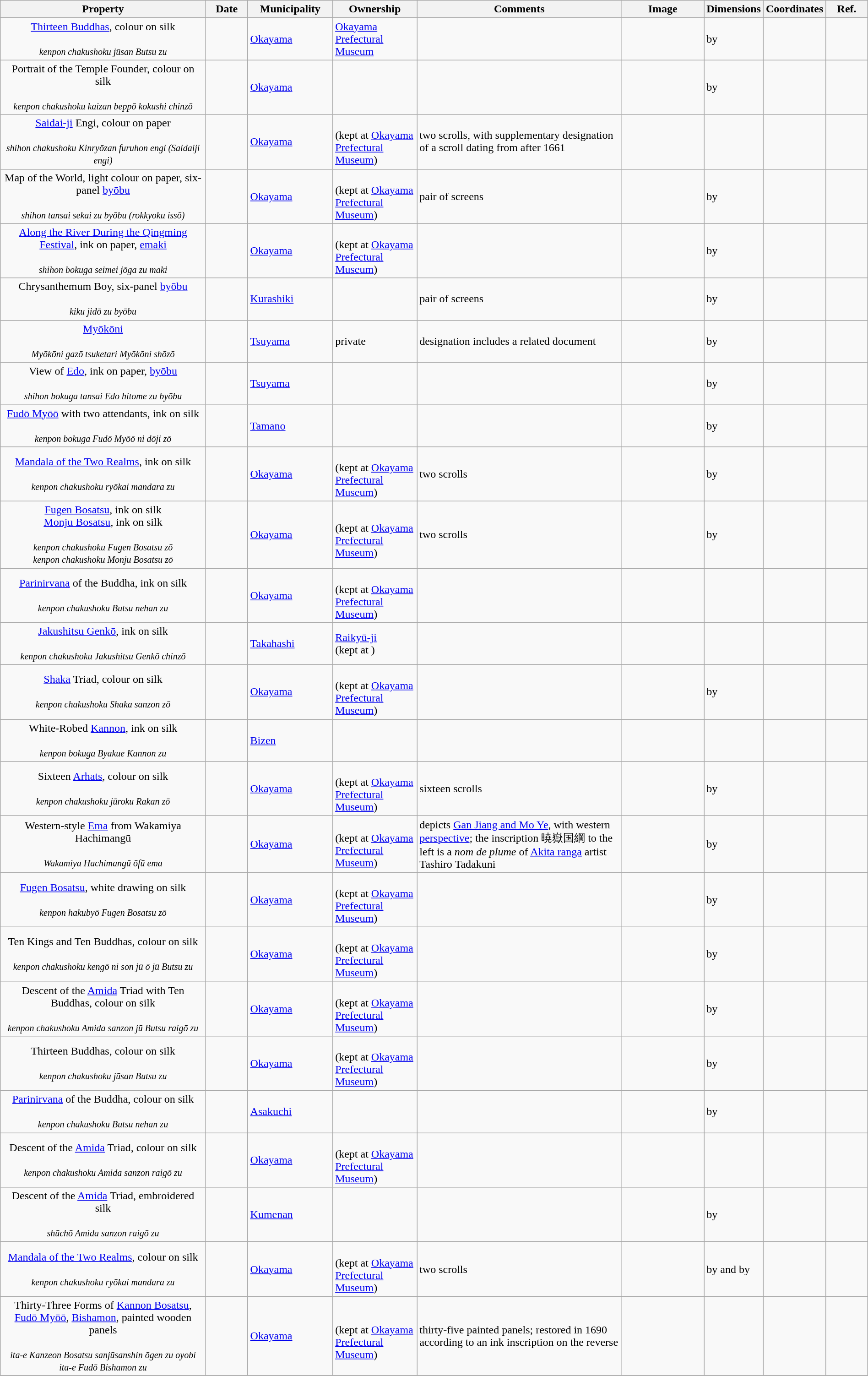<table class="wikitable sortable"  style="width:100%;">
<tr>
<th width="25%" align="left">Property</th>
<th width="5%" align="left" data-sort-type="number">Date</th>
<th width="10%" align="left">Municipality</th>
<th width="10%" align="left">Ownership</th>
<th width="25%" align="left" class="unsortable">Comments</th>
<th width="10%" align="left" class="unsortable">Image</th>
<th width="5%" align="left" class="unsortable">Dimensions</th>
<th width="5%" align="left" class="unsortable">Coordinates</th>
<th width="5%" align="left" class="unsortable">Ref.</th>
</tr>
<tr>
<td align="center"><a href='#'>Thirteen Buddhas</a>, colour on silk<br><br><small><em>kenpon chakushoku jūsan Butsu zu</em></small></td>
<td></td>
<td><a href='#'>Okayama</a></td>
<td><a href='#'>Okayama Prefectural Museum</a></td>
<td></td>
<td align="center"></td>
<td> by </td>
<td></td>
<td></td>
</tr>
<tr>
<td align="center">Portrait of the Temple Founder, colour on silk<br><br><small><em>kenpon chakushoku kaizan beppō kokushi chinzō</em></small></td>
<td></td>
<td><a href='#'>Okayama</a></td>
<td></td>
<td></td>
<td align="center"></td>
<td> by </td>
<td></td>
<td></td>
</tr>
<tr>
<td align="center"><a href='#'>Saidai-ji</a> Engi, colour on paper<br><br><small><em>shihon chakushoku Kinryōzan furuhon engi (Saidaiji engi)</em></small></td>
<td></td>
<td><a href='#'>Okayama</a></td>
<td><br>(kept at <a href='#'>Okayama Prefectural Museum</a>)</td>
<td>two scrolls, with supplementary designation of a scroll dating from after 1661</td>
<td></td>
<td></td>
<td></td>
<td></td>
</tr>
<tr>
<td align="center">Map of the World, light colour on paper, six-panel <a href='#'>byōbu</a><br><br><small><em>shihon tansai sekai zu byōbu (rokkyoku issō)</em></small></td>
<td></td>
<td><a href='#'>Okayama</a></td>
<td><br>(kept at <a href='#'>Okayama Prefectural Museum</a>)</td>
<td>pair of screens</td>
<td></td>
<td> by </td>
<td></td>
<td></td>
</tr>
<tr>
<td align="center"><a href='#'>Along the River During the Qingming Festival</a>, ink on paper, <a href='#'>emaki</a><br><br><small><em>shihon bokuga seimei jōga zu maki</em></small></td>
<td></td>
<td><a href='#'>Okayama</a></td>
<td><br>(kept at <a href='#'>Okayama Prefectural Museum</a>)</td>
<td></td>
<td></td>
<td> by </td>
<td></td>
<td></td>
</tr>
<tr>
<td align="center">Chrysanthemum Boy, six-panel <a href='#'>byōbu</a><br><br><small><em>kiku jidō zu byōbu</em></small></td>
<td></td>
<td><a href='#'>Kurashiki</a></td>
<td></td>
<td>pair of screens</td>
<td></td>
<td> by </td>
<td></td>
<td></td>
</tr>
<tr>
<td align="center"><a href='#'>Myōkōni</a><br><br><small><em>Myōkōni gazō tsuketari Myōkōni shōzō</em></small></td>
<td></td>
<td><a href='#'>Tsuyama</a></td>
<td>private</td>
<td>designation includes a related document</td>
<td></td>
<td> by </td>
<td></td>
<td></td>
</tr>
<tr>
<td align="center">View of <a href='#'>Edo</a>, ink on paper, <a href='#'>byōbu</a><br><br><small><em>shihon bokuga tansai Edo hitome zu byōbu</em></small></td>
<td></td>
<td><a href='#'>Tsuyama</a></td>
<td></td>
<td></td>
<td></td>
<td> by </td>
<td></td>
<td></td>
</tr>
<tr>
<td align="center"><a href='#'>Fudō Myōō</a> with two attendants, ink on silk<br><br><small><em>kenpon bokuga Fudō Myōō ni dōji zō</em></small></td>
<td></td>
<td><a href='#'>Tamano</a></td>
<td></td>
<td></td>
<td></td>
<td> by </td>
<td></td>
<td></td>
</tr>
<tr>
<td align="center"><a href='#'>Mandala of the Two Realms</a>, ink on silk<br><br><small><em>kenpon chakushoku ryōkai mandara zu</em></small></td>
<td></td>
<td><a href='#'>Okayama</a></td>
<td><br>(kept at <a href='#'>Okayama Prefectural Museum</a>)</td>
<td>two scrolls</td>
<td></td>
<td> by </td>
<td></td>
<td></td>
</tr>
<tr>
<td align="center"><a href='#'>Fugen Bosatsu</a>, ink on silk<br><a href='#'>Monju Bosatsu</a>, ink on silk<br><br><small><em>kenpon chakushoku Fugen Bosatsu zō<br>kenpon chakushoku Monju Bosatsu zō</em></small></td>
<td></td>
<td><a href='#'>Okayama</a></td>
<td><br>(kept at <a href='#'>Okayama Prefectural Museum</a>)</td>
<td>two scrolls</td>
<td></td>
<td> by </td>
<td></td>
<td></td>
</tr>
<tr>
<td align="center"><a href='#'>Parinirvana</a> of the Buddha, ink on silk<br><br><small><em>kenpon chakushoku Butsu nehan zu</em></small></td>
<td></td>
<td><a href='#'>Okayama</a></td>
<td><br>(kept at <a href='#'>Okayama Prefectural Museum</a>)</td>
<td></td>
<td></td>
<td></td>
<td></td>
<td></td>
</tr>
<tr>
<td align="center"><a href='#'>Jakushitsu Genkō</a>, ink on silk<br><br><small><em>kenpon chakushoku Jakushitsu Genkō chinzō</em></small></td>
<td></td>
<td><a href='#'>Takahashi</a></td>
<td><a href='#'>Raikyū-ji</a><br>(kept at )</td>
<td></td>
<td></td>
<td></td>
<td></td>
<td></td>
</tr>
<tr>
<td align="center"><a href='#'>Shaka</a> Triad, colour on silk<br><br><small><em>kenpon chakushoku Shaka sanzon zō</em></small></td>
<td></td>
<td><a href='#'>Okayama</a></td>
<td><br>(kept at <a href='#'>Okayama Prefectural Museum</a>)</td>
<td></td>
<td></td>
<td> by </td>
<td></td>
<td></td>
</tr>
<tr>
<td align="center">White-Robed <a href='#'>Kannon</a>, ink on silk<br><br><small><em>kenpon bokuga Byakue Kannon zu</em></small></td>
<td></td>
<td><a href='#'>Bizen</a></td>
<td></td>
<td></td>
<td></td>
<td></td>
<td></td>
<td></td>
</tr>
<tr>
<td align="center">Sixteen <a href='#'>Arhats</a>, colour on silk<br><br><small><em>kenpon chakushoku jūroku Rakan zō</em></small></td>
<td></td>
<td><a href='#'>Okayama</a></td>
<td><br>(kept at <a href='#'>Okayama Prefectural Museum</a>)</td>
<td>sixteen scrolls</td>
<td></td>
<td> by </td>
<td></td>
<td></td>
</tr>
<tr>
<td align="center">Western-style <a href='#'>Ema</a> from Wakamiya Hachimangū<br><br><small><em>Wakamiya Hachimangū ōfū ema</em></small></td>
<td></td>
<td><a href='#'>Okayama</a></td>
<td><br>(kept at <a href='#'>Okayama Prefectural Museum</a>)</td>
<td>depicts <a href='#'>Gan Jiang and Mo Ye</a>, with western <a href='#'>perspective</a>; the inscription 暁嶽国綱 to the left is a <em>nom de plume</em> of <a href='#'>Akita ranga</a> artist Tashiro Tadakuni</td>
<td></td>
<td> by </td>
<td></td>
<td></td>
</tr>
<tr>
<td align="center"><a href='#'>Fugen Bosatsu</a>, white drawing on silk<br><br><small><em>kenpon hakubyō Fugen Bosatsu zō</em></small></td>
<td></td>
<td><a href='#'>Okayama</a></td>
<td><br>(kept at <a href='#'>Okayama Prefectural Museum</a>)</td>
<td></td>
<td></td>
<td> by </td>
<td></td>
<td></td>
</tr>
<tr>
<td align="center">Ten Kings and Ten Buddhas, colour on silk<br><br><small><em>kenpon chakushoku kengō ni son jū ō jū Butsu zu</em></small></td>
<td></td>
<td><a href='#'>Okayama</a></td>
<td><br>(kept at <a href='#'>Okayama Prefectural Museum</a>)</td>
<td></td>
<td></td>
<td> by </td>
<td></td>
<td></td>
</tr>
<tr>
<td align="center">Descent of the <a href='#'>Amida</a> Triad with Ten Buddhas, colour on silk<br><br><small><em>kenpon chakushoku Amida sanzon jū Butsu raigō zu</em></small></td>
<td></td>
<td><a href='#'>Okayama</a></td>
<td><br>(kept at <a href='#'>Okayama Prefectural Museum</a>)</td>
<td></td>
<td></td>
<td> by </td>
<td></td>
<td></td>
</tr>
<tr>
<td align="center">Thirteen Buddhas, colour on silk<br><br><small><em>kenpon chakushoku jūsan Butsu zu</em></small></td>
<td></td>
<td><a href='#'>Okayama</a></td>
<td><br>(kept at <a href='#'>Okayama Prefectural Museum</a>)</td>
<td></td>
<td></td>
<td> by </td>
<td></td>
<td></td>
</tr>
<tr>
<td align="center"><a href='#'>Parinirvana</a> of the Buddha, colour on silk<br><br><small><em>kenpon chakushoku Butsu nehan zu</em></small></td>
<td></td>
<td><a href='#'>Asakuchi</a></td>
<td></td>
<td></td>
<td></td>
<td> by </td>
<td></td>
<td></td>
</tr>
<tr>
<td align="center">Descent of the <a href='#'>Amida</a> Triad, colour on silk<br><br><small><em>kenpon chakushoku Amida sanzon raigō zu</em></small></td>
<td></td>
<td><a href='#'>Okayama</a></td>
<td><br>(kept at <a href='#'>Okayama Prefectural Museum</a>)</td>
<td></td>
<td></td>
<td></td>
<td></td>
<td></td>
</tr>
<tr>
<td align="center">Descent of the <a href='#'>Amida</a> Triad, embroidered silk<br><br><small><em>shūchō Amida sanzon raigō zu</em></small></td>
<td></td>
<td><a href='#'>Kumenan</a></td>
<td></td>
<td></td>
<td></td>
<td> by </td>
<td></td>
<td></td>
</tr>
<tr>
<td align="center"><a href='#'>Mandala of the Two Realms</a>, colour on silk<br><br><small><em>kenpon chakushoku ryōkai mandara zu</em></small></td>
<td></td>
<td><a href='#'>Okayama</a></td>
<td><br>(kept at <a href='#'>Okayama Prefectural Museum</a>)</td>
<td>two scrolls</td>
<td></td>
<td> by  and  by </td>
<td></td>
<td></td>
</tr>
<tr>
<td align="center">Thirty-Three Forms of <a href='#'>Kannon Bosatsu</a>, <a href='#'>Fudō Myōō</a>, <a href='#'>Bishamon</a>, painted wooden panels<br><br><small><em>ita-e Kanzeon Bosatsu sanjūsanshin ōgen zu oyobi ita-e Fudō Bishamon zu</em></small></td>
<td></td>
<td><a href='#'>Okayama</a></td>
<td><br>(kept at <a href='#'>Okayama Prefectural Museum</a>)</td>
<td>thirty-five painted panels; restored in 1690 according to an ink inscription on the reverse</td>
<td></td>
<td></td>
<td></td>
<td></td>
</tr>
<tr>
</tr>
</table>
